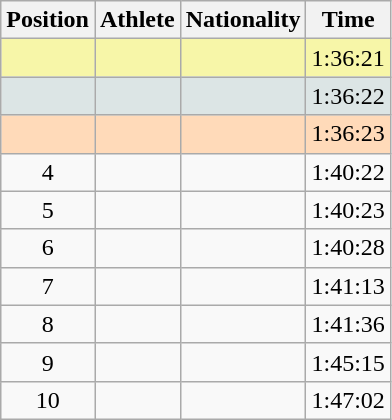<table class="wikitable sortable">
<tr>
<th scope="col">Position</th>
<th scope="col">Athlete</th>
<th scope="col">Nationality</th>
<th scope="col">Time</th>
</tr>
<tr bgcolor="#F7F6A8">
<td align=center></td>
<td></td>
<td></td>
<td>1:36:21</td>
</tr>
<tr bgcolor="#DCE5E5">
<td align=center></td>
<td></td>
<td></td>
<td>1:36:22</td>
</tr>
<tr bgcolor="#FFDAB9">
<td align=center></td>
<td></td>
<td></td>
<td>1:36:23</td>
</tr>
<tr>
<td align=center>4</td>
<td></td>
<td></td>
<td>1:40:22</td>
</tr>
<tr>
<td align=center>5</td>
<td></td>
<td></td>
<td>1:40:23</td>
</tr>
<tr>
<td align=center>6</td>
<td></td>
<td></td>
<td>1:40:28</td>
</tr>
<tr>
<td align=center>7</td>
<td></td>
<td></td>
<td>1:41:13</td>
</tr>
<tr>
<td align=center>8</td>
<td></td>
<td></td>
<td>1:41:36</td>
</tr>
<tr>
<td align=center>9</td>
<td></td>
<td></td>
<td>1:45:15</td>
</tr>
<tr>
<td align=center>10</td>
<td></td>
<td></td>
<td>1:47:02</td>
</tr>
</table>
